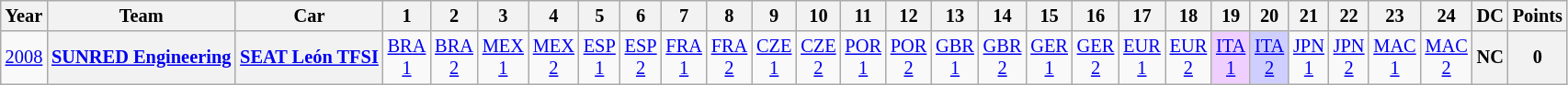<table class="wikitable" style="text-align:center; font-size:85%">
<tr>
<th>Year</th>
<th>Team</th>
<th>Car</th>
<th>1</th>
<th>2</th>
<th>3</th>
<th>4</th>
<th>5</th>
<th>6</th>
<th>7</th>
<th>8</th>
<th>9</th>
<th>10</th>
<th>11</th>
<th>12</th>
<th>13</th>
<th>14</th>
<th>15</th>
<th>16</th>
<th>17</th>
<th>18</th>
<th>19</th>
<th>20</th>
<th>21</th>
<th>22</th>
<th>23</th>
<th>24</th>
<th>DC</th>
<th>Points</th>
</tr>
<tr>
<td><a href='#'>2008</a></td>
<th><a href='#'>SUNRED Engineering</a></th>
<th><a href='#'>SEAT León TFSI</a></th>
<td><a href='#'>BRA<br>1</a></td>
<td><a href='#'>BRA<br>2</a></td>
<td><a href='#'>MEX<br>1</a></td>
<td><a href='#'>MEX<br>2</a></td>
<td><a href='#'>ESP<br>1</a></td>
<td><a href='#'>ESP<br>2</a></td>
<td><a href='#'>FRA<br>1</a></td>
<td><a href='#'>FRA<br>2</a></td>
<td><a href='#'>CZE<br>1</a></td>
<td><a href='#'>CZE<br>2</a></td>
<td><a href='#'>POR<br>1</a></td>
<td><a href='#'>POR<br>2</a></td>
<td><a href='#'>GBR<br>1</a></td>
<td><a href='#'>GBR<br>2</a></td>
<td><a href='#'>GER<br>1</a></td>
<td><a href='#'>GER<br>2</a></td>
<td><a href='#'>EUR<br>1</a></td>
<td><a href='#'>EUR<br>2</a></td>
<td style="background:#EFCFFF;"><a href='#'>ITA<br>1</a><br></td>
<td style="background:#CFCFFF;"><a href='#'>ITA<br>2</a><br></td>
<td><a href='#'>JPN<br>1</a></td>
<td><a href='#'>JPN<br>2</a></td>
<td><a href='#'>MAC<br>1</a></td>
<td><a href='#'>MAC<br>2</a></td>
<th>NC</th>
<th>0</th>
</tr>
</table>
